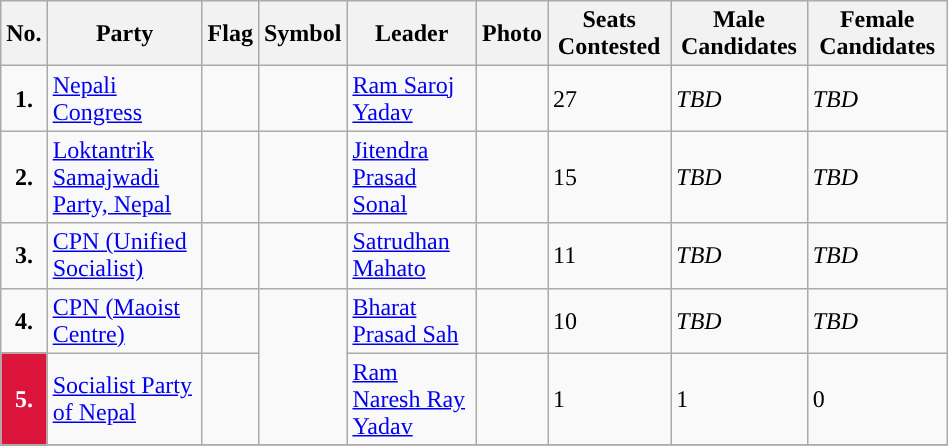<table class="wikitable" width="50%">
<tr>
<th>No.</th>
<th>Party</th>
<th>Flag</th>
<th>Symbol</th>
<th>Leader</th>
<th>Photo</th>
<th>Seats Contested</th>
<th>Male Candidates</th>
<th>Female Candidates</th>
</tr>
<tr>
<td style="text-align:center; background:"><strong>1.</strong></td>
<td><a href='#'>Nepali Congress</a></td>
<td></td>
<td></td>
<td><a href='#'>Ram Saroj Yadav</a></td>
<td></td>
<td>27</td>
<td><em>TBD</em></td>
<td><em>TBD</em></td>
</tr>
<tr>
<td style="text-align:center; background:"><strong>2.</strong></td>
<td><a href='#'>Loktantrik Samajwadi Party, Nepal</a></td>
<td></td>
<td></td>
<td><a href='#'>Jitendra Prasad Sonal</a></td>
<td></td>
<td>15</td>
<td><em>TBD</em></td>
<td><em>TBD</em></td>
</tr>
<tr>
<td style="text-align:center; background:"><strong>3.</strong></td>
<td><a href='#'>CPN (Unified Socialist)</a></td>
<td></td>
<td></td>
<td><a href='#'>Satrudhan Mahato</a></td>
<td></td>
<td>11</td>
<td><em>TBD</em></td>
<td><em>TBD</em></td>
</tr>
<tr>
<td style="text-align:center; background:"><strong>4.</strong></td>
<td><a href='#'>CPN (Maoist Centre)</a></td>
<td></td>
<td rowspan="2"></td>
<td><a href='#'>Bharat Prasad Sah</a></td>
<td></td>
<td>10</td>
<td><em>TBD</em></td>
<td><em>TBD</em></td>
</tr>
<tr>
<td style="text-align:center; background:crimson;color:white"><strong>5.</strong></td>
<td><a href='#'>Socialist Party of Nepal</a></td>
<td></td>
<td><a href='#'>Ram Naresh Ray Yadav</a></td>
<td></td>
<td>1</td>
<td>1</td>
<td>0</td>
</tr>
<tr>
</tr>
</table>
